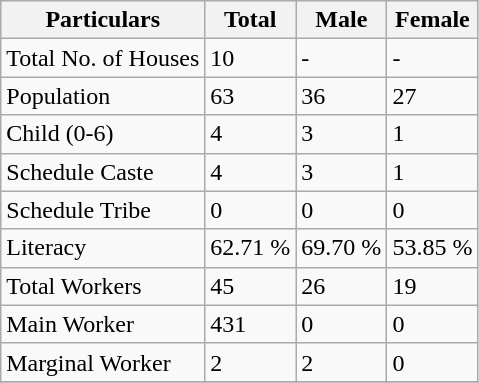<table class="wikitable sortable">
<tr>
<th>Particulars</th>
<th>Total</th>
<th>Male</th>
<th>Female</th>
</tr>
<tr>
<td>Total No. of Houses</td>
<td>10</td>
<td>-</td>
<td>-</td>
</tr>
<tr>
<td>Population</td>
<td>63</td>
<td>36</td>
<td>27</td>
</tr>
<tr>
<td>Child (0-6)</td>
<td>4</td>
<td>3</td>
<td>1</td>
</tr>
<tr>
<td>Schedule Caste</td>
<td>4</td>
<td>3</td>
<td>1</td>
</tr>
<tr>
<td>Schedule Tribe</td>
<td>0</td>
<td>0</td>
<td>0</td>
</tr>
<tr>
<td>Literacy</td>
<td>62.71 %</td>
<td>69.70 %</td>
<td>53.85 %</td>
</tr>
<tr>
<td>Total Workers</td>
<td>45</td>
<td>26</td>
<td>19</td>
</tr>
<tr>
<td>Main Worker</td>
<td>431</td>
<td>0</td>
<td>0</td>
</tr>
<tr>
<td>Marginal Worker</td>
<td>2</td>
<td>2</td>
<td>0</td>
</tr>
<tr>
</tr>
</table>
